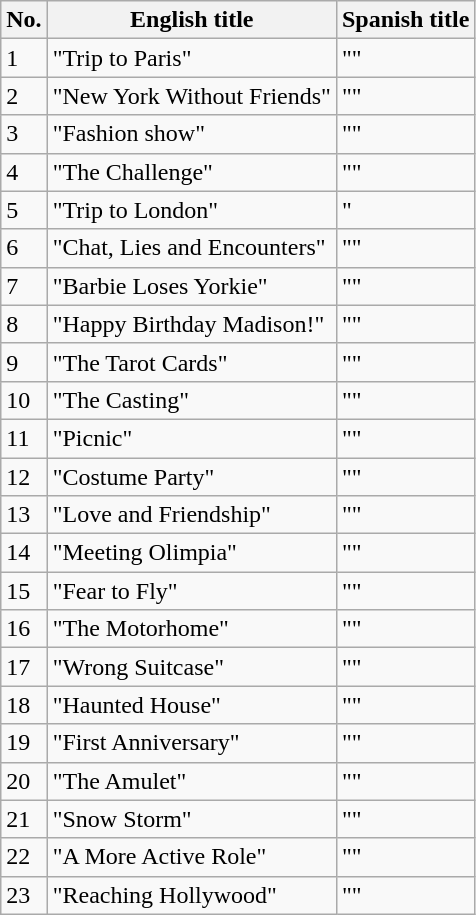<table class="wikitable">
<tr>
<th>No.</th>
<th>English title</th>
<th>Spanish title</th>
</tr>
<tr>
<td>1</td>
<td>"Trip to Paris"</td>
<td>""</td>
</tr>
<tr>
<td>2</td>
<td>"New York Without Friends"</td>
<td>""</td>
</tr>
<tr>
<td>3</td>
<td>"Fashion show"</td>
<td>""</td>
</tr>
<tr>
<td>4</td>
<td>"The Challenge"</td>
<td>""</td>
</tr>
<tr>
<td>5</td>
<td>"Trip to London"</td>
<td>"</td>
</tr>
<tr>
<td>6</td>
<td>"Chat, Lies and Encounters"</td>
<td>""</td>
</tr>
<tr>
<td>7</td>
<td>"Barbie Loses Yorkie"</td>
<td>""</td>
</tr>
<tr>
<td>8</td>
<td>"Happy Birthday Madison!"</td>
<td>""</td>
</tr>
<tr>
<td>9</td>
<td>"The Tarot Cards"</td>
<td>""</td>
</tr>
<tr>
<td>10</td>
<td>"The Casting"</td>
<td>""</td>
</tr>
<tr>
<td>11</td>
<td>"Picnic"</td>
<td>""</td>
</tr>
<tr>
<td>12</td>
<td>"Costume Party"</td>
<td>""</td>
</tr>
<tr>
<td>13</td>
<td>"Love and Friendship"</td>
<td>""</td>
</tr>
<tr>
<td>14</td>
<td>"Meeting Olimpia"</td>
<td>""</td>
</tr>
<tr>
<td>15</td>
<td>"Fear to Fly"</td>
<td>""</td>
</tr>
<tr>
<td>16</td>
<td>"The Motorhome"</td>
<td>""</td>
</tr>
<tr>
<td>17</td>
<td>"Wrong Suitcase"</td>
<td>""</td>
</tr>
<tr>
<td>18</td>
<td>"Haunted House"</td>
<td>""</td>
</tr>
<tr>
<td>19</td>
<td>"First Anniversary"</td>
<td>""</td>
</tr>
<tr>
<td>20</td>
<td>"The Amulet"</td>
<td>""</td>
</tr>
<tr>
<td>21</td>
<td>"Snow Storm"</td>
<td>""</td>
</tr>
<tr>
<td>22</td>
<td>"A More Active Role"</td>
<td>""</td>
</tr>
<tr>
<td>23</td>
<td>"Reaching Hollywood"</td>
<td>""</td>
</tr>
</table>
